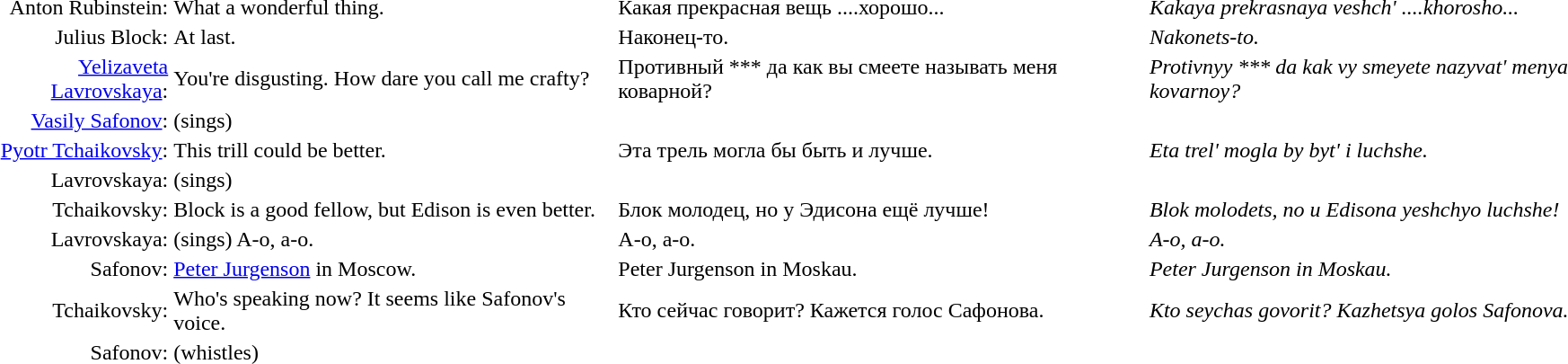<table>
<tr>
<td align="right">Anton Rubinstein:</td>
<td>What a wonderful thing.</td>
<td>Какая прекрасная вещь ....хорошо... </td>
<td><em>Kakaya prekrasnaya veshch' ....khorosho...</em></td>
</tr>
<tr>
<td align="right">Julius Block:</td>
<td>At last.</td>
<td>Наконец-то.</td>
<td><em>Nakonets-to.</em></td>
</tr>
<tr>
<td align="right"><a href='#'>Yelizaveta Lavrovskaya</a>:</td>
<td>You're disgusting. How dare you call me crafty?</td>
<td>Противный *** да как вы смеете называть меня коварной?</td>
<td><em>Protivnyy *** da kak vy smeyete nazyvat' menya kovarnoy?</em></td>
</tr>
<tr>
<td align="right"><a href='#'>Vasily Safonov</a>:</td>
<td>(sings)</td>
<td></td>
<td></td>
</tr>
<tr>
<td align="right"><a href='#'>Pyotr Tchaikovsky</a>:</td>
<td>This trill could be better.</td>
<td>Эта трель могла бы быть и лучше.</td>
<td><em>Eta trel' mogla by byt' i luchshe.</em></td>
</tr>
<tr>
<td align="right">Lavrovskaya:</td>
<td>(sings)</td>
<td></td>
<td></td>
</tr>
<tr>
<td align="right">Tchaikovsky:</td>
<td>Block is a good fellow, but Edison is even better.</td>
<td>Блок молодец, но у Эдисона ещё лучше!</td>
<td><em>Blok molodets, no u Edisona yeshchyo luchshe!</em></td>
</tr>
<tr>
<td align="right">Lavrovskaya:</td>
<td>(sings) A-o, a-o.</td>
<td>А-о, а-о.</td>
<td><em>A-o, a-o.</em></td>
</tr>
<tr>
<td align="right">Safonov:</td>
<td><a href='#'>Peter Jurgenson</a> in Moscow.</td>
<td>Peter Jurgenson in Moskau. </td>
<td><em>Peter Jurgenson in Moskau.</em></td>
</tr>
<tr>
<td align="right">Tchaikovsky:</td>
<td>Who's speaking now? It seems like Safonov's voice.</td>
<td>Кто сейчас говорит? Кажется голос Сафонова.</td>
<td><em>Kto seychas govorit? Kazhetsya golos Safonova.</em></td>
</tr>
<tr>
<td align="right">Safonov:</td>
<td>(whistles)</td>
<td></td>
<td></td>
</tr>
</table>
